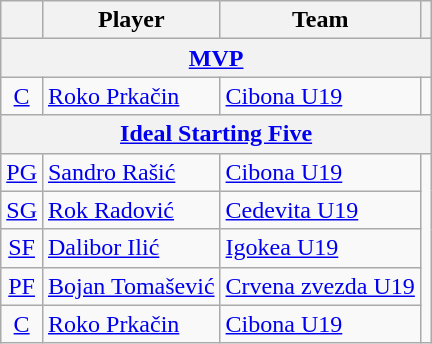<table class="wikitable">
<tr>
<th align="center"></th>
<th align="center">Player</th>
<th align="center">Team</th>
<th align="center"></th>
</tr>
<tr>
<th colspan=4><a href='#'>MVP</a></th>
</tr>
<tr>
<td align="center"><a href='#'>C</a></td>
<td align="left"> <a href='#'>Roko Prkačin</a></td>
<td align="left"> <a href='#'>Cibona U19</a></td>
<td align="center"></td>
</tr>
<tr>
<th colspan=4><a href='#'>Ideal Starting Five</a></th>
</tr>
<tr>
<td align="center"><a href='#'>PG</a></td>
<td> <a href='#'>Sandro Rašić</a></td>
<td> <a href='#'>Cibona U19</a></td>
<td rowspan="5" style="text-align:center;"></td>
</tr>
<tr>
<td align="center"><a href='#'>SG</a></td>
<td> <a href='#'>Rok Radović</a></td>
<td> <a href='#'>Cedevita U19</a></td>
</tr>
<tr>
<td align="center"><a href='#'>SF</a></td>
<td> <a href='#'>Dalibor Ilić</a></td>
<td> <a href='#'>Igokea U19</a></td>
</tr>
<tr>
<td align="center"><a href='#'>PF</a></td>
<td> <a href='#'>Bojan Tomašević</a></td>
<td> <a href='#'>Crvena zvezda U19</a></td>
</tr>
<tr>
<td align="center"><a href='#'>C</a></td>
<td> <a href='#'>Roko Prkačin</a></td>
<td> <a href='#'>Cibona U19</a></td>
</tr>
</table>
